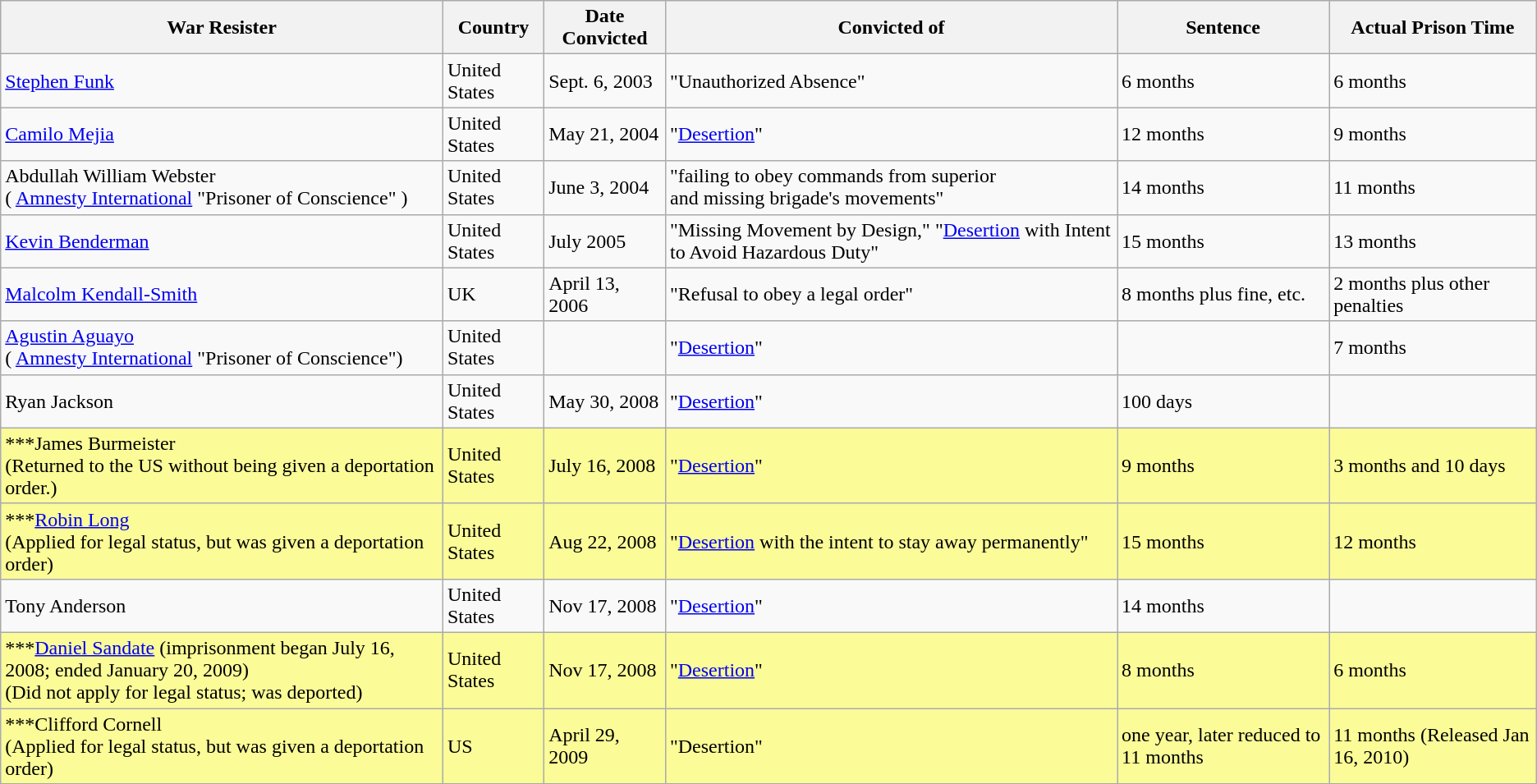<table class="wikitable">
<tr>
<th>War Resister</th>
<th>Country</th>
<th>Date Convicted</th>
<th>Convicted of</th>
<th>Sentence</th>
<th>Actual Prison Time</th>
</tr>
<tr>
<td><a href='#'>Stephen Funk</a></td>
<td>United States</td>
<td>Sept. 6, 2003</td>
<td>"Unauthorized Absence"</td>
<td>6 months</td>
<td>6 months</td>
</tr>
<tr>
<td><a href='#'>Camilo Mejia</a></td>
<td>United States</td>
<td>May 21, 2004</td>
<td>"<a href='#'>Desertion</a>"</td>
<td>12 months</td>
<td>9 months</td>
</tr>
<tr>
<td>Abdullah William Webster <br>( <a href='#'>Amnesty International</a> "Prisoner of Conscience" )</td>
<td>United States</td>
<td>June 3, 2004</td>
<td>"failing to obey commands from superior<br>and missing brigade's movements"</td>
<td>14 months</td>
<td>11 months</td>
</tr>
<tr>
<td><a href='#'>Kevin Benderman</a></td>
<td>United States</td>
<td>July 2005</td>
<td>"Missing Movement by Design," "<a href='#'>Desertion</a> with Intent to Avoid Hazardous Duty"</td>
<td>15 months</td>
<td>13 months</td>
</tr>
<tr>
<td><a href='#'>Malcolm Kendall-Smith</a></td>
<td>UK</td>
<td>April 13, 2006</td>
<td>"Refusal to obey a legal order"</td>
<td>8 months plus fine, etc.</td>
<td>2 months plus other penalties</td>
</tr>
<tr>
<td><a href='#'>Agustin Aguayo</a><br>( <a href='#'>Amnesty International</a> "Prisoner of Conscience")</td>
<td>United States</td>
<td></td>
<td>"<a href='#'>Desertion</a>"</td>
<td></td>
<td>7 months</td>
</tr>
<tr>
<td>Ryan Jackson </td>
<td>United States</td>
<td>May 30, 2008</td>
<td>"<a href='#'>Desertion</a>"</td>
<td>100 days</td>
<td></td>
</tr>
<tr bgcolor="#FBFB98">
<td>***James Burmeister<br>(Returned to the US without being given a deportation order.)</td>
<td>United States</td>
<td>July 16, 2008</td>
<td>"<a href='#'>Desertion</a>"</td>
<td>9 months</td>
<td>3 months and 10 days </td>
</tr>
<tr bgcolor="#FBFB98">
<td>***<a href='#'>Robin Long</a> <br>(Applied for legal status, but was given a deportation order)</td>
<td>United States</td>
<td>Aug 22, 2008</td>
<td>"<a href='#'>Desertion</a> with the intent to stay away permanently"</td>
<td>15 months</td>
<td>12 months</td>
</tr>
<tr>
<td>Tony Anderson </td>
<td>United States</td>
<td>Nov 17, 2008</td>
<td>"<a href='#'>Desertion</a>"</td>
<td>14 months</td>
<td></td>
</tr>
<tr bgcolor="#FBFB98">
<td>***<a href='#'>Daniel Sandate</a> (imprisonment began July 16, 2008; ended January 20, 2009)<br>(Did not apply for legal status; was deported)</td>
<td>United States</td>
<td>Nov 17, 2008</td>
<td>"<a href='#'>Desertion</a>"</td>
<td>8 months</td>
<td>6 months</td>
</tr>
<tr bgcolor="#FBFB98">
<td>***Clifford Cornell <br>(Applied for legal status, but was given a deportation order)</td>
<td>US</td>
<td>April 29, 2009</td>
<td>"Desertion"</td>
<td>one year, later reduced to 11 months</td>
<td>11 months (Released Jan 16, 2010)</td>
</tr>
</table>
